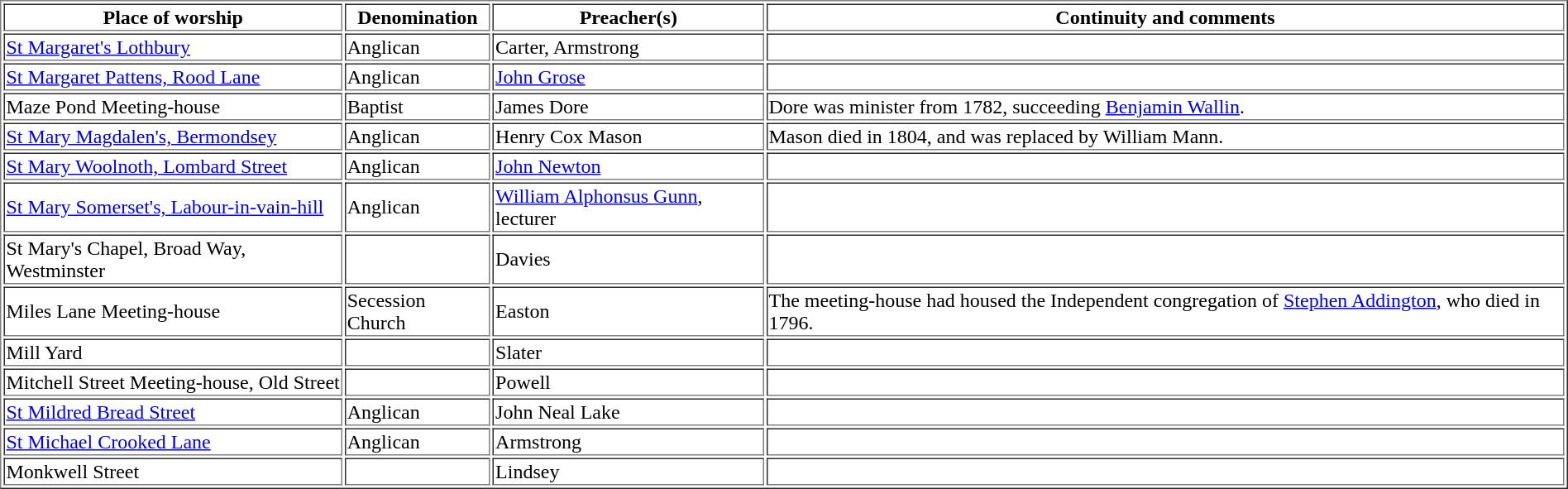<table border=1>
<tr>
<th>Place of worship</th>
<th>Denomination</th>
<th>Preacher(s)</th>
<th>Continuity and comments</th>
</tr>
<tr>
<td><a href='#'>St Margaret's Lothbury</a></td>
<td>Anglican</td>
<td>Carter, Armstrong</td>
<td></td>
</tr>
<tr>
<td><a href='#'>St Margaret Pattens, Rood Lane</a></td>
<td>Anglican</td>
<td><a href='#'>John Grose</a></td>
<td></td>
</tr>
<tr>
<td>Maze Pond Meeting-house</td>
<td>Baptist</td>
<td>James Dore</td>
<td>Dore was minister from 1782, succeeding <a href='#'>Benjamin Wallin</a>.</td>
</tr>
<tr>
<td><a href='#'>St Mary Magdalen's, Bermondsey</a></td>
<td>Anglican</td>
<td>Henry Cox Mason</td>
<td>Mason died in 1804, and was replaced by William Mann.</td>
</tr>
<tr>
<td><a href='#'>St Mary Woolnoth, Lombard Street</a></td>
<td>Anglican</td>
<td><a href='#'>John Newton</a></td>
<td></td>
</tr>
<tr>
<td><a href='#'>St Mary Somerset's, Labour-in-vain-hill</a></td>
<td>Anglican</td>
<td><a href='#'>William Alphonsus Gunn</a>, lecturer</td>
<td></td>
</tr>
<tr>
<td>St Mary's Chapel, Broad Way, Westminster</td>
<td></td>
<td>Davies</td>
<td></td>
</tr>
<tr>
<td>Miles Lane Meeting-house</td>
<td>Secession Church</td>
<td>Easton</td>
<td>The meeting-house had housed the Independent congregation of <a href='#'>Stephen Addington</a>, who died in 1796.</td>
</tr>
<tr>
<td>Mill Yard</td>
<td></td>
<td>Slater</td>
<td></td>
</tr>
<tr>
<td>Mitchell Street Meeting-house, Old Street</td>
<td></td>
<td>Powell</td>
<td></td>
</tr>
<tr>
<td><a href='#'>St Mildred Bread Street</a></td>
<td>Anglican</td>
<td>John Neal Lake</td>
<td></td>
</tr>
<tr>
<td><a href='#'>St Michael Crooked Lane</a></td>
<td>Anglican</td>
<td>Armstrong</td>
<td></td>
</tr>
<tr>
<td>Monkwell Street</td>
<td></td>
<td>Lindsey</td>
<td></td>
</tr>
</table>
